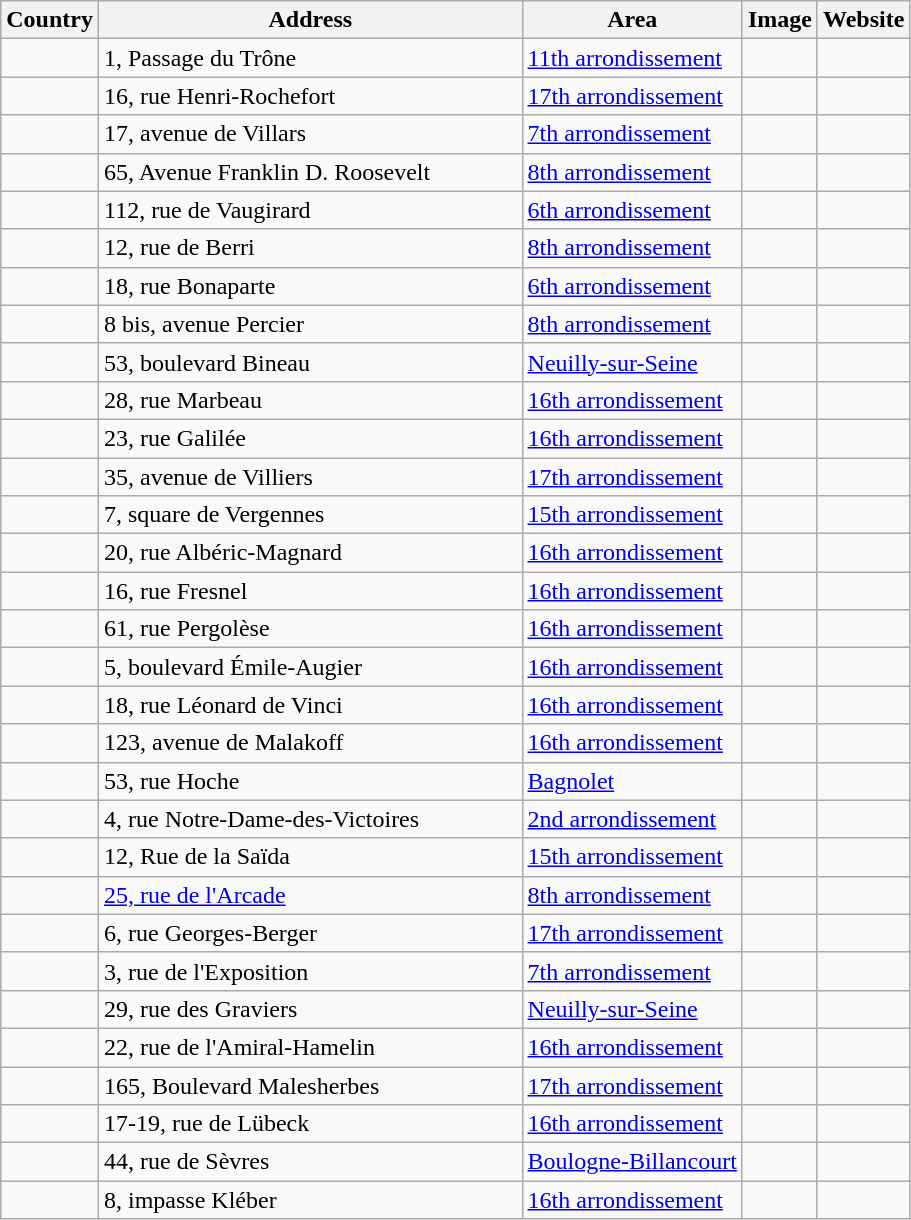<table class="wikitable sortable">
<tr>
<th>Country</th>
<th width=275px>Address</th>
<th>Area</th>
<th>Image</th>
<th>Website</th>
</tr>
<tr>
<td></td>
<td>1, Passage du Trône</td>
<td><a href='#'>11th arrondissement</a></td>
<td></td>
<td></td>
</tr>
<tr>
<td></td>
<td>16, rue Henri-Rochefort</td>
<td><a href='#'>17th arrondissement</a></td>
<td></td>
<td></td>
</tr>
<tr>
<td></td>
<td>17, avenue de Villars</td>
<td><a href='#'>7th arrondissement</a></td>
<td></td>
<td></td>
</tr>
<tr>
<td></td>
<td>65, Avenue Franklin D. Roosevelt</td>
<td><a href='#'>8th arrondissement</a></td>
<td></td>
<td></td>
</tr>
<tr>
<td></td>
<td>112, rue de Vaugirard</td>
<td><a href='#'>6th arrondissement</a></td>
<td></td>
<td></td>
</tr>
<tr>
<td></td>
<td>12, rue de Berri</td>
<td><a href='#'>8th arrondissement</a></td>
<td></td>
<td></td>
</tr>
<tr>
<td></td>
<td>18, rue Bonaparte</td>
<td><a href='#'>6th arrondissement</a></td>
<td></td>
<td></td>
</tr>
<tr>
<td></td>
<td>8 bis, avenue Percier</td>
<td><a href='#'>8th arrondissement</a></td>
<td></td>
<td></td>
</tr>
<tr>
<td></td>
<td>53, boulevard Bineau</td>
<td><a href='#'>Neuilly-sur-Seine</a></td>
<td></td>
<td></td>
</tr>
<tr>
<td></td>
<td>28, rue Marbeau</td>
<td><a href='#'>16th arrondissement</a></td>
<td></td>
<td></td>
</tr>
<tr>
<td></td>
<td>23, rue Galilée</td>
<td><a href='#'>16th arrondissement</a></td>
<td></td>
<td></td>
</tr>
<tr>
<td></td>
<td>35, avenue de Villiers</td>
<td><a href='#'>17th arrondissement</a></td>
<td></td>
<td></td>
</tr>
<tr>
<td></td>
<td>7, square de Vergennes</td>
<td><a href='#'>15th arrondissement</a></td>
<td></td>
<td></td>
</tr>
<tr>
<td></td>
<td>20, rue Albéric-Magnard</td>
<td><a href='#'>16th arrondissement</a></td>
<td></td>
<td></td>
</tr>
<tr>
<td></td>
<td>16, rue Fresnel</td>
<td><a href='#'>16th arrondissement</a></td>
<td></td>
<td></td>
</tr>
<tr>
<td></td>
<td>61, rue Pergolèse</td>
<td><a href='#'>16th arrondissement</a></td>
<td></td>
<td></td>
</tr>
<tr>
<td></td>
<td>5, boulevard Émile-Augier</td>
<td><a href='#'>16th arrondissement</a></td>
<td></td>
<td></td>
</tr>
<tr>
<td></td>
<td>18, rue Léonard de Vinci</td>
<td><a href='#'>16th arrondissement</a></td>
<td></td>
<td></td>
</tr>
<tr>
<td></td>
<td>123, avenue de Malakoff</td>
<td><a href='#'>16th arrondissement</a></td>
<td></td>
<td></td>
</tr>
<tr>
<td></td>
<td>53, rue Hoche</td>
<td><a href='#'>Bagnolet</a></td>
<td></td>
<td></td>
</tr>
<tr>
<td></td>
<td>4, rue Notre-Dame-des-Victoires</td>
<td><a href='#'>2nd arrondissement</a></td>
<td></td>
<td></td>
</tr>
<tr>
<td></td>
<td>12, Rue de la Saïda</td>
<td><a href='#'>15th arrondissement</a></td>
<td></td>
<td></td>
</tr>
<tr>
<td></td>
<td><a href='#'>25, rue de l'Arcade</a></td>
<td><a href='#'>8th arrondissement</a></td>
<td></td>
<td></td>
</tr>
<tr>
<td></td>
<td>6, rue Georges-Berger</td>
<td><a href='#'>17th arrondissement</a></td>
<td></td>
<td></td>
</tr>
<tr>
<td></td>
<td>3, rue de l'Exposition</td>
<td><a href='#'>7th arrondissement</a></td>
<td></td>
<td></td>
</tr>
<tr>
<td></td>
<td>29, rue des Graviers</td>
<td><a href='#'>Neuilly-sur-Seine</a></td>
<td></td>
<td></td>
</tr>
<tr>
<td></td>
<td>22, rue de l'Amiral-Hamelin</td>
<td><a href='#'>16th arrondissement</a></td>
<td></td>
<td></td>
</tr>
<tr>
<td></td>
<td>165, Boulevard Malesherbes</td>
<td><a href='#'>17th arrondissement</a></td>
<td></td>
<td></td>
</tr>
<tr>
<td></td>
<td>17-19, rue de Lübeck</td>
<td><a href='#'>16th arrondissement</a></td>
<td></td>
<td></td>
</tr>
<tr>
<td></td>
<td>44, rue de Sèvres</td>
<td><a href='#'>Boulogne-Billancourt</a></td>
<td></td>
<td></td>
</tr>
<tr>
<td></td>
<td>8, impasse Kléber</td>
<td><a href='#'>16th arrondissement</a></td>
<td></td>
<td></td>
</tr>
</table>
